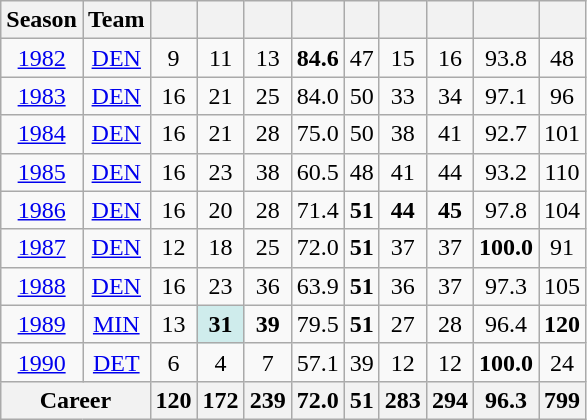<table class="wikitable" style="text-align:center;">
<tr>
<th>Season</th>
<th>Team</th>
<th></th>
<th></th>
<th></th>
<th></th>
<th></th>
<th></th>
<th></th>
<th></th>
<th></th>
</tr>
<tr>
<td><a href='#'>1982</a></td>
<td><a href='#'>DEN</a></td>
<td>9</td>
<td>11</td>
<td>13</td>
<td><strong>84.6</strong></td>
<td>47</td>
<td>15</td>
<td>16</td>
<td>93.8</td>
<td>48</td>
</tr>
<tr>
<td><a href='#'>1983</a></td>
<td><a href='#'>DEN</a></td>
<td>16</td>
<td>21</td>
<td>25</td>
<td>84.0</td>
<td>50</td>
<td>33</td>
<td>34</td>
<td>97.1</td>
<td>96</td>
</tr>
<tr>
<td><a href='#'>1984</a></td>
<td><a href='#'>DEN</a></td>
<td>16</td>
<td>21</td>
<td>28</td>
<td>75.0</td>
<td>50</td>
<td>38</td>
<td>41</td>
<td>92.7</td>
<td>101</td>
</tr>
<tr>
<td><a href='#'>1985</a></td>
<td><a href='#'>DEN</a></td>
<td>16</td>
<td>23</td>
<td>38</td>
<td>60.5</td>
<td>48</td>
<td>41</td>
<td>44</td>
<td>93.2</td>
<td>110</td>
</tr>
<tr>
<td><a href='#'>1986</a></td>
<td><a href='#'>DEN</a></td>
<td>16</td>
<td>20</td>
<td>28</td>
<td>71.4</td>
<td><strong>51</strong></td>
<td><strong>44</strong></td>
<td><strong>45</strong></td>
<td>97.8</td>
<td>104</td>
</tr>
<tr>
<td><a href='#'>1987</a></td>
<td><a href='#'>DEN</a></td>
<td>12</td>
<td>18</td>
<td>25</td>
<td>72.0</td>
<td><strong>51</strong></td>
<td>37</td>
<td>37</td>
<td><strong>100.0</strong></td>
<td>91</td>
</tr>
<tr>
<td><a href='#'>1988</a></td>
<td><a href='#'>DEN</a></td>
<td>16</td>
<td>23</td>
<td>36</td>
<td>63.9</td>
<td><strong>51</strong></td>
<td>36</td>
<td>37</td>
<td>97.3</td>
<td>105</td>
</tr>
<tr>
<td><a href='#'>1989</a></td>
<td><a href='#'>MIN</a></td>
<td>13</td>
<td style="background:#cfecec;"><strong>31</strong></td>
<td><strong>39</strong></td>
<td>79.5</td>
<td><strong>51</strong></td>
<td>27</td>
<td>28</td>
<td>96.4</td>
<td><strong>120</strong></td>
</tr>
<tr>
<td><a href='#'>1990</a></td>
<td><a href='#'>DET</a></td>
<td>6</td>
<td>4</td>
<td>7</td>
<td>57.1</td>
<td>39</td>
<td>12</td>
<td>12</td>
<td><strong>100.0</strong></td>
<td>24</td>
</tr>
<tr>
<th colspan="2">Career</th>
<th>120</th>
<th>172</th>
<th>239</th>
<th>72.0</th>
<th>51</th>
<th>283</th>
<th>294</th>
<th>96.3</th>
<th>799</th>
</tr>
</table>
